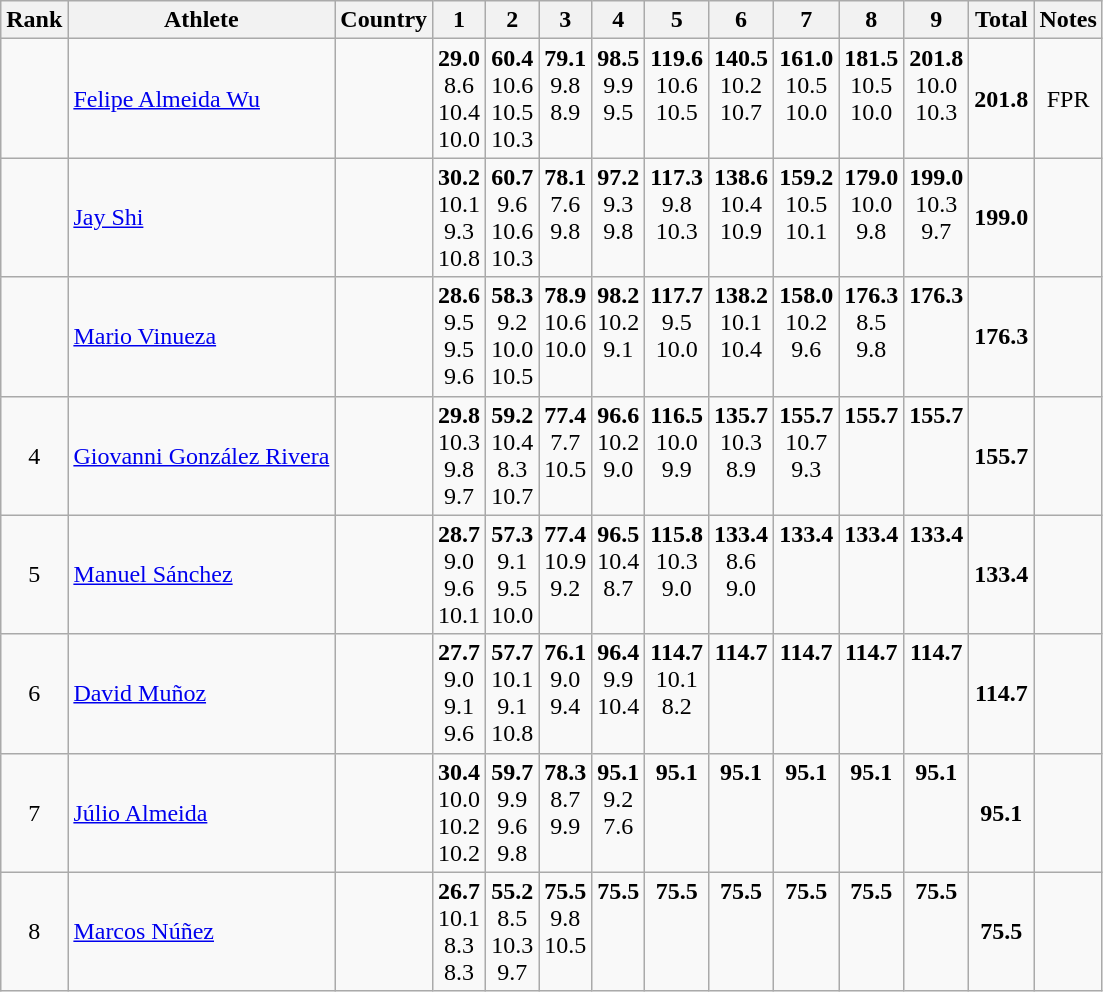<table class="wikitable sortable" style="text-align:center">
<tr>
<th>Rank</th>
<th>Athlete</th>
<th>Country</th>
<th style="width: 28px">1</th>
<th style="width: 28px">2</th>
<th style="width: 28px">3</th>
<th style="width: 28px">4</th>
<th style="width: 28px">5</th>
<th style="width: 28px">6</th>
<th style="width: 28px">7</th>
<th style="width: 28px">8</th>
<th style="width: 28px">9</th>
<th>Total</th>
<th>Notes</th>
</tr>
<tr>
<td></td>
<td align=left><a href='#'>Felipe Almeida Wu</a></td>
<td align=left></td>
<td><strong>29.0</strong><br>8.6<br>10.4<br>10.0</td>
<td><strong>60.4</strong><br> 10.6 <br>10.5 <br>10.3</td>
<td><strong>79.1</strong><br>9.8 <br>8.9<br><br></td>
<td><strong>98.5</strong><br>9.9<br>9.5<br><br></td>
<td><strong>119.6</strong><br>10.6<br>10.5<br><br></td>
<td><strong>140.5</strong><br>10.2 <br>10.7<br><br></td>
<td><strong>161.0</strong><br>10.5<br>10.0 <br><br></td>
<td><strong>181.5</strong><br>10.5<br>10.0 <br><br></td>
<td><strong>201.8</strong><br>10.0<br>10.3 <br><br></td>
<td><strong>201.8</strong></td>
<td>FPR</td>
</tr>
<tr>
<td></td>
<td align=left><a href='#'>Jay Shi</a></td>
<td align=left></td>
<td><strong>30.2</strong><br> 10.1<br>9.3 <br>10.8</td>
<td><strong>60.7</strong><br> 9.6 <br>10.6 <br>10.3</td>
<td><strong>78.1</strong><br>7.6<br>9.8<br><br></td>
<td><strong>97.2 </strong><br>9.3 <br>9.8 <br><br></td>
<td><strong>117.3</strong><br>9.8<br>10.3<br><br></td>
<td><strong>138.6</strong><br>10.4<br>10.9<br><br></td>
<td><strong>159.2</strong><br>10.5<br>10.1<br><br></td>
<td><strong>179.0</strong><br>10.0<br>9.8<br><br></td>
<td><strong>199.0</strong><br>10.3 <br>9.7 <br><br></td>
<td><strong>199.0</strong></td>
<td></td>
</tr>
<tr>
<td></td>
<td align=left><a href='#'>Mario Vinueza</a></td>
<td align=left></td>
<td><strong>28.6</strong><br> 9.5<br>9.5 <br>9.6</td>
<td><strong>58.3</strong><br> 9.2 <br>10.0 <br>10.5</td>
<td><strong>78.9</strong><br>10.6<br>10.0<br><br></td>
<td><strong>98.2 </strong><br>10.2<br>9.1<br><br></td>
<td><strong>117.7</strong><br>9.5 <br>10.0<br><br></td>
<td><strong>138.2</strong><br>10.1<br>10.4 <br><br></td>
<td><strong>158.0</strong><br>10.2<br>9.6 <br><br></td>
<td><strong>176.3 </strong><br>8.5 <br>9.8<br><br></td>
<td><strong>176.3</strong><br>  <br>  <br><br></td>
<td><strong>176.3</strong></td>
<td></td>
</tr>
<tr>
<td>4</td>
<td align=left><a href='#'>Giovanni González Rivera</a></td>
<td align=left></td>
<td><strong>29.8</strong> <br> 10.3<br>9.8<br>9.7</td>
<td><strong>59.2</strong><br> 10.4 <br>8.3 <br>10.7</td>
<td><strong>77.4</strong><br>7.7<br> 10.5<br><br></td>
<td><strong>96.6 </strong><br>10.2<br>9.0<br><br></td>
<td><strong>116.5</strong><br>10.0 <br>9.9<br><br></td>
<td><strong>135.7 </strong><br>10.3<br>8.9 <br><br></td>
<td><strong>155.7 </strong><br>10.7 <br>9.3 <br><br></td>
<td><strong>155.7</strong><br> <br><br><br></td>
<td><strong>155.7 </strong><br>  <br>  <br><br></td>
<td><strong>155.7 </strong></td>
<td></td>
</tr>
<tr>
<td>5</td>
<td align=left><a href='#'>Manuel Sánchez</a></td>
<td align=left></td>
<td><strong>28.7</strong> <br> 9.0<br> 9.6 <br>10.1</td>
<td><strong>57.3</strong><br> 9.1 <br>9.5 <br>10.0</td>
<td><strong>77.4</strong><br>10.9<br> 9.2 <br><br></td>
<td><strong>96.5 </strong><br>10.4<br>8.7<br><br></td>
<td><strong>115.8</strong><br>10.3 <br>9.0<br><br></td>
<td><strong>133.4 </strong><br>8.6 <br>9.0 <br><br></td>
<td><strong>133.4</strong><br> <br> <br><br></td>
<td><strong>133.4</strong><br> <br><br><br></td>
<td><strong>133.4 </strong><br>  <br>  <br><br></td>
<td><strong>133.4 </strong></td>
<td></td>
</tr>
<tr>
<td>6</td>
<td align=left><a href='#'>David Muñoz</a></td>
<td align=left></td>
<td><strong>27.7</strong> <br> 9.0<br> 9.1 <br>9.6</td>
<td><strong>57.7</strong><br> 10.1 <br>9.1  <br>10.8</td>
<td><strong>76.1</strong><br>9.0<br> 9.4 <br><br></td>
<td><strong>96.4</strong><br>9.9<br>10.4<br><br></td>
<td><strong>114.7</strong><br>10.1  <br>8.2 <br><br></td>
<td><strong>114.7 </strong><br> <br> <br><br></td>
<td><strong>114.7</strong><br> <br> <br><br></td>
<td><strong>114.7</strong><br> <br><br><br></td>
<td><strong>114.7 </strong><br>  <br>  <br><br></td>
<td><strong>114.7 </strong></td>
<td></td>
</tr>
<tr>
<td>7</td>
<td align=left><a href='#'>Júlio Almeida</a></td>
<td align=left></td>
<td><strong>30.4</strong><br> 10.0<br> 10.2 <br>10.2</td>
<td><strong>59.7</strong><br> 9.9  <br>9.6  <br>9.8</td>
<td><strong>78.3</strong><br>8.7<br> 9.9 <br><br></td>
<td><strong>95.1 </strong><br>9.2 <br>7.6<br><br></td>
<td><strong>95.1</strong><br>  <br>  <br><br></td>
<td><strong>95.1 </strong><br> <br> <br><br></td>
<td><strong>95.1</strong><br> <br> <br><br></td>
<td><strong>95.1</strong><br> <br><br><br></td>
<td><strong>95.1 </strong><br>  <br>  <br><br></td>
<td><strong> 95.1</strong></td>
<td></td>
</tr>
<tr>
<td>8</td>
<td align=left><a href='#'>Marcos Núñez</a></td>
<td align=left></td>
<td><strong>26.7</strong><br> 10.1<br> 8.3 <br>8.3</td>
<td><strong>55.2</strong><br> 8.5  <br>10.3  <br>9.7</td>
<td><strong>75.5</strong><br>9.8 <br> 10.5  <br><br></td>
<td><strong>75.5 </strong><br> <br><br><br></td>
<td><strong>75.5</strong><br>  <br>  <br><br></td>
<td><strong>75.5 </strong><br> <br> <br><br></td>
<td><strong>75.5</strong><br> <br> <br><br></td>
<td><strong>75.5</strong><br> <br><br><br></td>
<td><strong>75.5 </strong><br>  <br>  <br><br></td>
<td><strong> 75.5</strong></td>
<td></td>
</tr>
</table>
